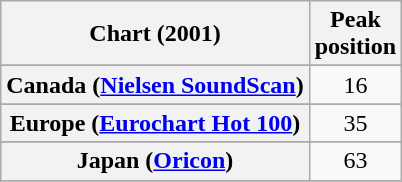<table class="wikitable sortable plainrowheaders" style="text-align:center;">
<tr>
<th scope="col">Chart (2001)</th>
<th scope="col">Peak<br>position</th>
</tr>
<tr>
</tr>
<tr>
</tr>
<tr>
</tr>
<tr>
<th scope="row">Canada (<a href='#'>Nielsen SoundScan</a>)</th>
<td>16</td>
</tr>
<tr>
</tr>
<tr>
<th scope="row">Europe (<a href='#'>Eurochart Hot 100</a>)</th>
<td>35</td>
</tr>
<tr>
</tr>
<tr>
</tr>
<tr>
</tr>
<tr>
</tr>
<tr>
</tr>
<tr>
<th scope="row">Japan (<a href='#'>Oricon</a>)</th>
<td>63</td>
</tr>
<tr>
</tr>
<tr>
</tr>
<tr>
</tr>
<tr>
</tr>
<tr>
</tr>
<tr>
</tr>
<tr>
</tr>
<tr>
</tr>
</table>
